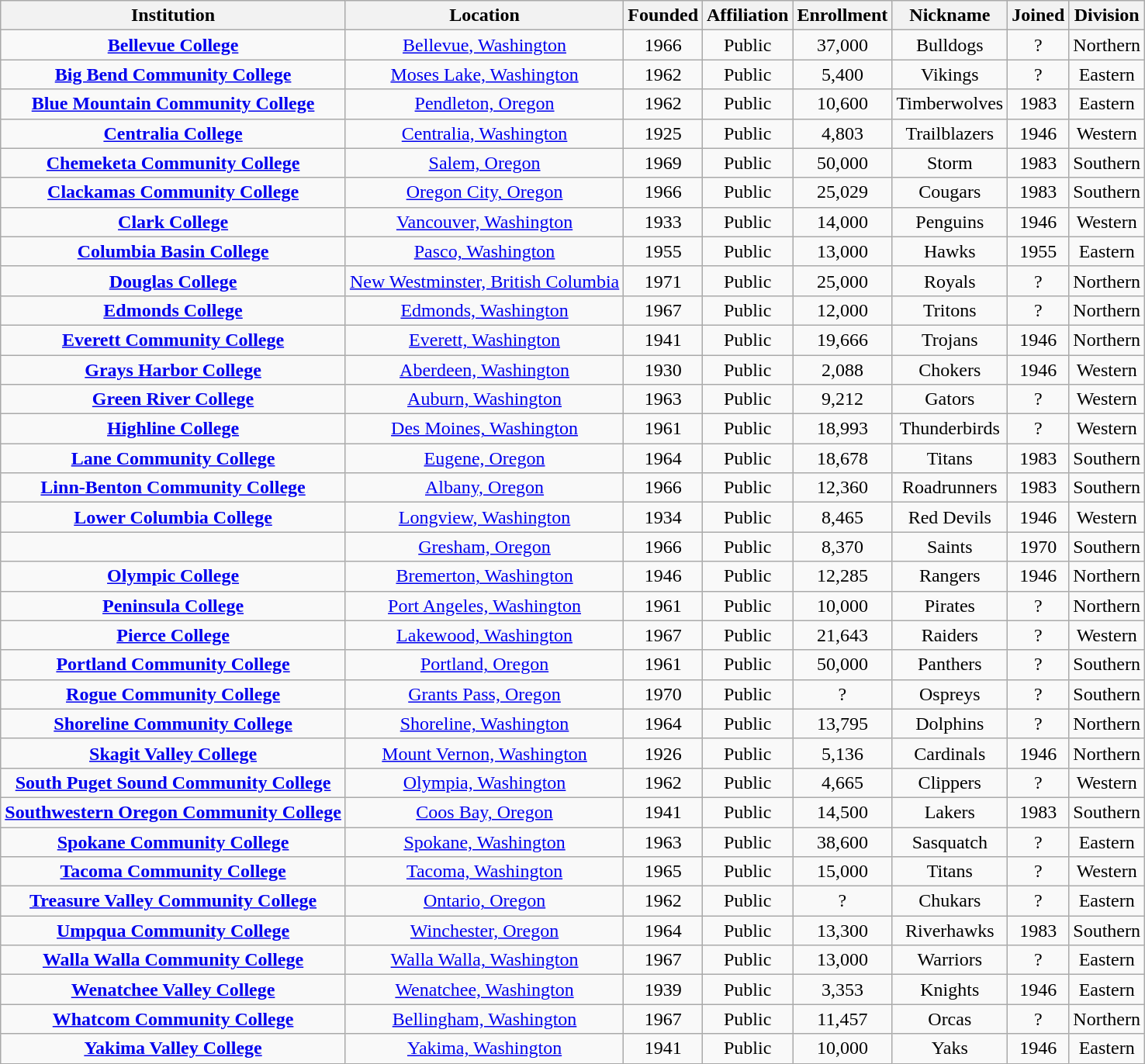<table class="wikitable sortable" style="text-align: center;">
<tr>
<th>Institution</th>
<th>Location</th>
<th>Founded</th>
<th>Affiliation</th>
<th>Enrollment</th>
<th>Nickname</th>
<th>Joined</th>
<th>Division</th>
</tr>
<tr>
<td><strong><a href='#'>Bellevue College</a></strong></td>
<td><a href='#'>Bellevue, Washington</a></td>
<td>1966</td>
<td>Public</td>
<td>37,000</td>
<td>Bulldogs</td>
<td>?</td>
<td>Northern</td>
</tr>
<tr>
<td><strong><a href='#'>Big Bend Community College</a></strong></td>
<td><a href='#'>Moses Lake, Washington</a></td>
<td>1962</td>
<td>Public</td>
<td>5,400</td>
<td>Vikings</td>
<td>?</td>
<td>Eastern</td>
</tr>
<tr>
<td><strong><a href='#'>Blue Mountain Community College</a></strong></td>
<td><a href='#'>Pendleton, Oregon</a></td>
<td>1962</td>
<td>Public</td>
<td>10,600</td>
<td>Timberwolves</td>
<td>1983</td>
<td>Eastern</td>
</tr>
<tr>
<td><strong><a href='#'>Centralia College</a></strong></td>
<td><a href='#'>Centralia, Washington</a></td>
<td>1925</td>
<td>Public</td>
<td>4,803</td>
<td>Trailblazers</td>
<td>1946</td>
<td>Western</td>
</tr>
<tr>
<td><strong><a href='#'>Chemeketa Community College</a></strong></td>
<td><a href='#'>Salem, Oregon</a></td>
<td>1969</td>
<td>Public</td>
<td>50,000</td>
<td>Storm</td>
<td>1983</td>
<td>Southern</td>
</tr>
<tr>
<td><strong><a href='#'>Clackamas Community College</a></strong></td>
<td><a href='#'>Oregon City, Oregon</a></td>
<td>1966</td>
<td>Public</td>
<td>25,029</td>
<td>Cougars</td>
<td>1983</td>
<td>Southern</td>
</tr>
<tr>
<td><strong><a href='#'>Clark College</a></strong></td>
<td><a href='#'>Vancouver, Washington</a></td>
<td>1933</td>
<td>Public</td>
<td>14,000</td>
<td>Penguins</td>
<td>1946</td>
<td>Western</td>
</tr>
<tr>
<td><strong><a href='#'>Columbia Basin College</a></strong></td>
<td><a href='#'>Pasco, Washington</a></td>
<td>1955</td>
<td>Public</td>
<td>13,000</td>
<td>Hawks</td>
<td>1955</td>
<td>Eastern</td>
</tr>
<tr>
<td><strong><a href='#'>Douglas College</a></strong></td>
<td><a href='#'>New Westminster, British Columbia</a></td>
<td>1971</td>
<td>Public</td>
<td>25,000</td>
<td>Royals</td>
<td>?</td>
<td>Northern</td>
</tr>
<tr>
<td><strong><a href='#'>Edmonds College</a></strong></td>
<td><a href='#'>Edmonds, Washington</a></td>
<td>1967</td>
<td>Public</td>
<td>12,000</td>
<td>Tritons</td>
<td>?</td>
<td>Northern</td>
</tr>
<tr>
<td><strong><a href='#'>Everett Community College</a></strong></td>
<td><a href='#'>Everett, Washington</a></td>
<td>1941</td>
<td>Public</td>
<td>19,666</td>
<td>Trojans</td>
<td>1946</td>
<td>Northern</td>
</tr>
<tr>
<td><strong><a href='#'>Grays Harbor College</a></strong></td>
<td><a href='#'>Aberdeen, Washington</a></td>
<td>1930</td>
<td>Public</td>
<td>2,088</td>
<td>Chokers</td>
<td>1946</td>
<td>Western</td>
</tr>
<tr>
<td><strong><a href='#'>Green River College</a></strong></td>
<td><a href='#'>Auburn, Washington</a></td>
<td>1963</td>
<td>Public</td>
<td>9,212</td>
<td>Gators</td>
<td>?</td>
<td>Western</td>
</tr>
<tr>
<td><strong><a href='#'>Highline College</a></strong></td>
<td><a href='#'>Des Moines, Washington</a></td>
<td>1961</td>
<td>Public</td>
<td>18,993</td>
<td>Thunderbirds</td>
<td>?</td>
<td>Western</td>
</tr>
<tr>
<td><strong><a href='#'>Lane Community College</a></strong></td>
<td><a href='#'>Eugene, Oregon</a></td>
<td>1964</td>
<td>Public</td>
<td>18,678</td>
<td>Titans</td>
<td>1983</td>
<td>Southern</td>
</tr>
<tr>
<td><strong><a href='#'>Linn-Benton Community College</a></strong></td>
<td><a href='#'>Albany, Oregon</a></td>
<td>1966</td>
<td>Public</td>
<td>12,360</td>
<td>Roadrunners</td>
<td>1983</td>
<td>Southern</td>
</tr>
<tr>
<td><strong><a href='#'>Lower Columbia College</a></strong></td>
<td><a href='#'>Longview, Washington</a></td>
<td>1934</td>
<td>Public</td>
<td>8,465</td>
<td>Red Devils</td>
<td>1946</td>
<td>Western</td>
</tr>
<tr>
<td></td>
<td><a href='#'>Gresham, Oregon</a></td>
<td>1966</td>
<td>Public</td>
<td>8,370</td>
<td>Saints</td>
<td>1970</td>
<td>Southern</td>
</tr>
<tr>
<td><strong><a href='#'>Olympic College</a></strong></td>
<td><a href='#'>Bremerton, Washington</a></td>
<td>1946</td>
<td>Public</td>
<td>12,285</td>
<td>Rangers</td>
<td>1946</td>
<td>Northern</td>
</tr>
<tr>
<td><strong><a href='#'>Peninsula College</a></strong></td>
<td><a href='#'>Port Angeles, Washington</a></td>
<td>1961</td>
<td>Public</td>
<td>10,000</td>
<td>Pirates</td>
<td>?</td>
<td>Northern</td>
</tr>
<tr>
<td><strong><a href='#'>Pierce College</a></strong></td>
<td><a href='#'>Lakewood, Washington</a></td>
<td>1967</td>
<td>Public</td>
<td>21,643</td>
<td>Raiders</td>
<td>?</td>
<td>Western</td>
</tr>
<tr>
<td><strong><a href='#'>Portland Community College</a></strong></td>
<td><a href='#'>Portland, Oregon</a></td>
<td>1961</td>
<td>Public</td>
<td>50,000</td>
<td>Panthers</td>
<td>?</td>
<td>Southern</td>
</tr>
<tr>
<td><strong><a href='#'>Rogue Community College</a></strong></td>
<td><a href='#'>Grants Pass, Oregon</a></td>
<td>1970</td>
<td>Public</td>
<td>?</td>
<td>Ospreys</td>
<td>?</td>
<td>Southern</td>
</tr>
<tr>
<td><strong><a href='#'>Shoreline Community College</a></strong></td>
<td><a href='#'>Shoreline, Washington</a></td>
<td>1964</td>
<td>Public</td>
<td>13,795</td>
<td>Dolphins</td>
<td>?</td>
<td>Northern</td>
</tr>
<tr>
<td><strong><a href='#'>Skagit Valley College</a></strong></td>
<td><a href='#'>Mount Vernon, Washington</a></td>
<td>1926</td>
<td>Public</td>
<td>5,136</td>
<td>Cardinals</td>
<td>1946</td>
<td>Northern</td>
</tr>
<tr>
<td><strong><a href='#'>South Puget Sound Community College</a></strong></td>
<td><a href='#'>Olympia, Washington</a></td>
<td>1962</td>
<td>Public</td>
<td>4,665</td>
<td>Clippers</td>
<td>?</td>
<td>Western</td>
</tr>
<tr>
<td><strong><a href='#'>Southwestern Oregon Community College</a></strong></td>
<td><a href='#'>Coos Bay, Oregon</a></td>
<td>1941</td>
<td>Public</td>
<td>14,500</td>
<td>Lakers</td>
<td>1983</td>
<td>Southern</td>
</tr>
<tr>
<td><strong><a href='#'>Spokane Community College</a></strong></td>
<td><a href='#'>Spokane, Washington</a></td>
<td>1963</td>
<td>Public</td>
<td>38,600</td>
<td>Sasquatch</td>
<td>?</td>
<td>Eastern</td>
</tr>
<tr>
<td><strong><a href='#'>Tacoma Community College</a></strong></td>
<td><a href='#'>Tacoma, Washington</a></td>
<td>1965</td>
<td>Public</td>
<td>15,000</td>
<td>Titans</td>
<td>?</td>
<td>Western</td>
</tr>
<tr>
<td><strong><a href='#'>Treasure Valley Community College</a></strong></td>
<td><a href='#'>Ontario, Oregon</a></td>
<td>1962</td>
<td>Public</td>
<td>?</td>
<td>Chukars</td>
<td>?</td>
<td>Eastern</td>
</tr>
<tr>
<td><strong><a href='#'>Umpqua Community College</a></strong></td>
<td><a href='#'>Winchester, Oregon</a></td>
<td>1964</td>
<td>Public</td>
<td>13,300</td>
<td>Riverhawks</td>
<td>1983</td>
<td>Southern</td>
</tr>
<tr>
<td><strong><a href='#'>Walla Walla Community College</a></strong></td>
<td><a href='#'>Walla Walla, Washington</a></td>
<td>1967</td>
<td>Public</td>
<td>13,000</td>
<td>Warriors</td>
<td>?</td>
<td>Eastern</td>
</tr>
<tr>
<td><strong><a href='#'>Wenatchee Valley College</a></strong></td>
<td><a href='#'>Wenatchee, Washington</a></td>
<td>1939</td>
<td>Public</td>
<td>3,353</td>
<td>Knights</td>
<td>1946</td>
<td>Eastern</td>
</tr>
<tr>
<td><strong><a href='#'>Whatcom Community College</a></strong></td>
<td><a href='#'>Bellingham, Washington</a></td>
<td>1967</td>
<td>Public</td>
<td>11,457</td>
<td>Orcas</td>
<td>?</td>
<td>Northern</td>
</tr>
<tr>
<td><strong><a href='#'>Yakima Valley College</a></strong></td>
<td><a href='#'>Yakima, Washington</a></td>
<td>1941</td>
<td>Public</td>
<td>10,000</td>
<td>Yaks</td>
<td>1946</td>
<td>Eastern</td>
</tr>
</table>
